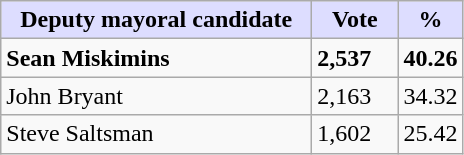<table class="wikitable">
<tr>
<th style="background:#ddf; width:200px;">Deputy mayoral candidate</th>
<th style="background:#ddf; width:50px;">Vote</th>
<th style="background:#ddf; width:30px;">%</th>
</tr>
<tr>
<td><strong>Sean Miskimins</strong></td>
<td><strong>2,537</strong></td>
<td><strong>40.26</strong></td>
</tr>
<tr>
<td>John Bryant</td>
<td>2,163</td>
<td>34.32</td>
</tr>
<tr>
<td>Steve Saltsman</td>
<td>1,602</td>
<td>25.42</td>
</tr>
</table>
